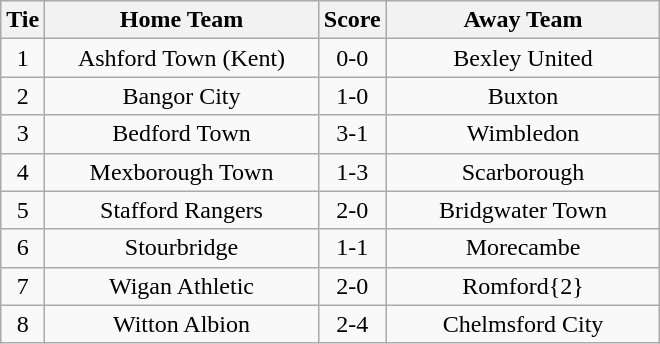<table class="wikitable" style="text-align:center;">
<tr>
<th width=20>Tie</th>
<th width=175>Home Team</th>
<th width=20>Score</th>
<th width=175>Away Team</th>
</tr>
<tr>
<td>1</td>
<td>Ashford Town (Kent)</td>
<td>0-0</td>
<td>Bexley United</td>
</tr>
<tr>
<td>2</td>
<td>Bangor City</td>
<td>1-0</td>
<td>Buxton</td>
</tr>
<tr>
<td>3</td>
<td>Bedford Town</td>
<td>3-1</td>
<td>Wimbledon</td>
</tr>
<tr>
<td>4</td>
<td>Mexborough Town</td>
<td>1-3</td>
<td>Scarborough</td>
</tr>
<tr>
<td>5</td>
<td>Stafford Rangers</td>
<td>2-0</td>
<td>Bridgwater Town</td>
</tr>
<tr>
<td>6</td>
<td>Stourbridge</td>
<td>1-1</td>
<td>Morecambe</td>
</tr>
<tr>
<td>7</td>
<td>Wigan Athletic</td>
<td>2-0</td>
<td>Romford{2}</td>
</tr>
<tr>
<td>8</td>
<td>Witton Albion</td>
<td>2-4</td>
<td>Chelmsford City</td>
</tr>
</table>
